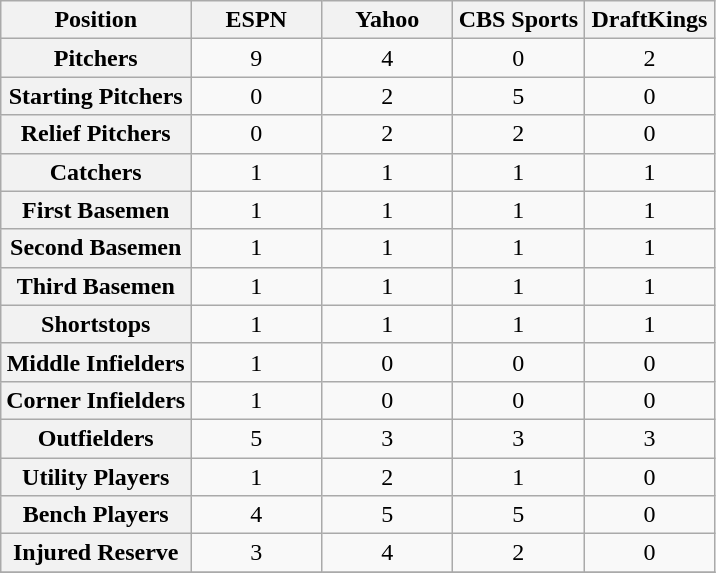<table class="wikitable" style="text-align: center;">
<tr>
<th>Position</th>
<th scope="col" style="width: 80px;">ESPN</th>
<th scope="col" style="width: 80px;">Yahoo</th>
<th scope="col" style="width: 80px;">CBS Sports</th>
<th scope="col" style="width: 80px;">DraftKings</th>
</tr>
<tr>
<th>Pitchers</th>
<td>9</td>
<td>4</td>
<td>0</td>
<td>2</td>
</tr>
<tr>
<th>Starting Pitchers</th>
<td>0</td>
<td>2</td>
<td>5</td>
<td>0</td>
</tr>
<tr>
<th>Relief Pitchers</th>
<td>0</td>
<td>2</td>
<td>2</td>
<td>0</td>
</tr>
<tr>
<th>Catchers</th>
<td>1</td>
<td>1</td>
<td>1</td>
<td>1</td>
</tr>
<tr>
<th>First Basemen</th>
<td>1</td>
<td>1</td>
<td>1</td>
<td>1</td>
</tr>
<tr>
<th>Second Basemen</th>
<td>1</td>
<td>1</td>
<td>1</td>
<td>1</td>
</tr>
<tr>
<th>Third Basemen</th>
<td>1</td>
<td>1</td>
<td>1</td>
<td>1</td>
</tr>
<tr>
<th>Shortstops</th>
<td>1</td>
<td>1</td>
<td>1</td>
<td>1</td>
</tr>
<tr>
<th>Middle Infielders</th>
<td>1</td>
<td>0</td>
<td>0</td>
<td>0</td>
</tr>
<tr>
<th>Corner Infielders</th>
<td>1</td>
<td>0</td>
<td>0</td>
<td>0</td>
</tr>
<tr>
<th>Outfielders</th>
<td>5</td>
<td>3</td>
<td>3</td>
<td>3</td>
</tr>
<tr>
<th>Utility Players</th>
<td>1</td>
<td>2</td>
<td>1</td>
<td>0</td>
</tr>
<tr>
<th>Bench Players</th>
<td>4</td>
<td>5</td>
<td>5</td>
<td>0</td>
</tr>
<tr>
<th>Injured Reserve</th>
<td>3</td>
<td>4</td>
<td>2</td>
<td>0</td>
</tr>
<tr>
</tr>
</table>
